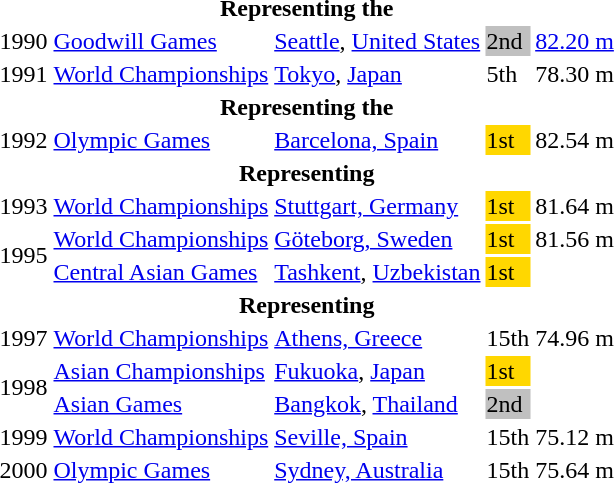<table>
<tr>
<th colspan="5">Representing the </th>
</tr>
<tr>
<td>1990</td>
<td><a href='#'>Goodwill Games</a></td>
<td><a href='#'>Seattle</a>, <a href='#'>United States</a></td>
<td bgcolor="silver">2nd</td>
<td><a href='#'>82.20 m</a></td>
</tr>
<tr>
<td>1991</td>
<td><a href='#'>World Championships</a></td>
<td><a href='#'>Tokyo</a>, <a href='#'>Japan</a></td>
<td>5th</td>
<td>78.30 m</td>
</tr>
<tr>
<th colspan="5">Representing the </th>
</tr>
<tr>
<td>1992</td>
<td><a href='#'>Olympic Games</a></td>
<td><a href='#'>Barcelona, Spain</a></td>
<td bgcolor="gold">1st</td>
<td>82.54 m</td>
</tr>
<tr>
<th colspan="5">Representing </th>
</tr>
<tr>
<td>1993</td>
<td><a href='#'>World Championships</a></td>
<td><a href='#'>Stuttgart, Germany</a></td>
<td bgcolor="gold">1st</td>
<td>81.64 m</td>
</tr>
<tr>
<td rowspan=2>1995</td>
<td><a href='#'>World Championships</a></td>
<td><a href='#'>Göteborg, Sweden</a></td>
<td bgcolor="gold">1st</td>
<td>81.56 m</td>
</tr>
<tr>
<td><a href='#'>Central Asian Games</a></td>
<td><a href='#'>Tashkent</a>, <a href='#'>Uzbekistan</a></td>
<td bgcolor="gold">1st</td>
<td></td>
</tr>
<tr>
<th colspan="5">Representing </th>
</tr>
<tr>
<td>1997</td>
<td><a href='#'>World Championships</a></td>
<td><a href='#'>Athens, Greece</a></td>
<td>15th</td>
<td>74.96 m</td>
</tr>
<tr>
<td rowspan=2>1998</td>
<td><a href='#'>Asian Championships</a></td>
<td><a href='#'>Fukuoka</a>, <a href='#'>Japan</a></td>
<td bgcolor="gold">1st</td>
<td></td>
</tr>
<tr>
<td><a href='#'>Asian Games</a></td>
<td><a href='#'>Bangkok</a>, <a href='#'>Thailand</a></td>
<td bgcolor="silver">2nd</td>
<td></td>
</tr>
<tr>
<td>1999</td>
<td><a href='#'>World Championships</a></td>
<td><a href='#'>Seville, Spain</a></td>
<td>15th</td>
<td>75.12 m</td>
</tr>
<tr>
<td>2000</td>
<td><a href='#'>Olympic Games</a></td>
<td><a href='#'>Sydney, Australia</a></td>
<td>15th</td>
<td>75.64 m</td>
</tr>
</table>
